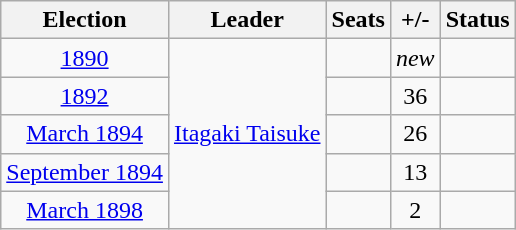<table class="wikitable" style="text-align:center">
<tr>
<th>Election</th>
<th>Leader</th>
<th>Seats</th>
<th>+/-</th>
<th>Status</th>
</tr>
<tr>
<td><a href='#'>1890</a></td>
<td rowspan="5"><a href='#'>Itagaki Taisuke</a></td>
<td></td>
<td><em>new</em></td>
<td></td>
</tr>
<tr>
<td><a href='#'>1892</a></td>
<td></td>
<td> 36</td>
<td></td>
</tr>
<tr>
<td><a href='#'>March 1894</a></td>
<td></td>
<td> 26</td>
<td></td>
</tr>
<tr>
<td><a href='#'>September 1894</a></td>
<td></td>
<td> 13</td>
<td></td>
</tr>
<tr>
<td><a href='#'>March 1898</a></td>
<td></td>
<td> 2</td>
<td></td>
</tr>
</table>
